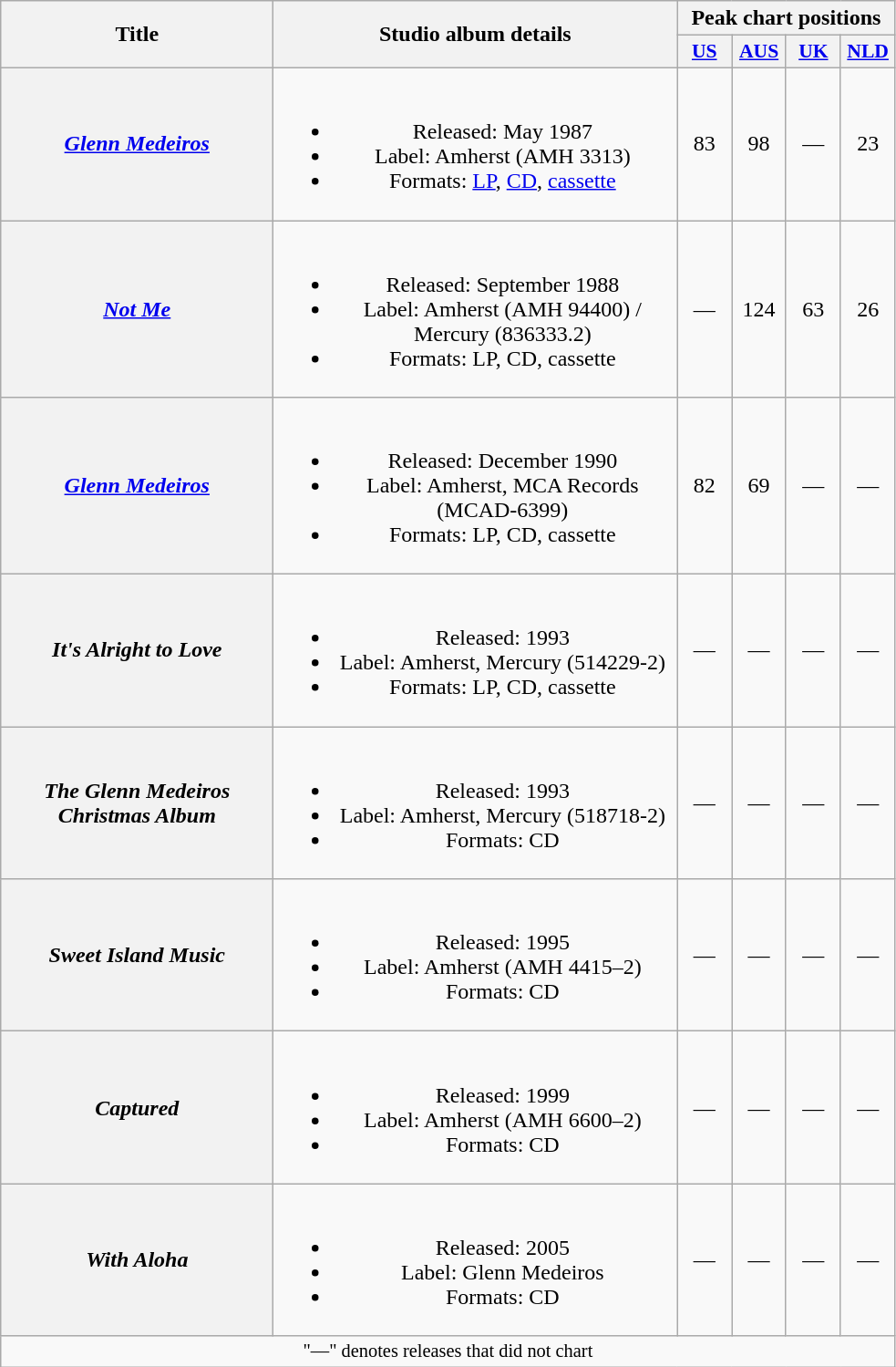<table class="wikitable plainrowheaders" style="text-align:center;">
<tr>
<th scope="col" rowspan="2" style="width:12em;">Title</th>
<th scope="col" rowspan="2" style="width:18em;">Studio album details</th>
<th scope="col" colspan="4">Peak chart positions</th>
</tr>
<tr>
<th scope="col" style="width:2.3em; font-size:90%;"><a href='#'>US</a><br></th>
<th scope="col" style="width:2.3em;font-size:90%;"><a href='#'>AUS</a><br></th>
<th scope="col" style="width:2.3em; font-size:90%;"><a href='#'>UK</a><br></th>
<th scope="col" style="width:2.3em; font-size:90%;"><a href='#'>NLD</a><br></th>
</tr>
<tr>
<th scope="row"><em><a href='#'>Glenn Medeiros</a></em></th>
<td><br><ul><li>Released: May 1987</li><li>Label: Amherst (AMH 3313)</li><li>Formats: <a href='#'>LP</a>, <a href='#'>CD</a>, <a href='#'>cassette</a></li></ul></td>
<td>83</td>
<td>98</td>
<td>—</td>
<td>23</td>
</tr>
<tr>
<th scope="row"><em><a href='#'>Not Me</a></em></th>
<td><br><ul><li>Released: September 1988</li><li>Label: Amherst (AMH 94400) / Mercury (836333.2)</li><li>Formats: LP, CD, cassette</li></ul></td>
<td>—</td>
<td>124</td>
<td>63</td>
<td>26</td>
</tr>
<tr>
<th scope="row"><em><a href='#'>Glenn Medeiros</a></em></th>
<td><br><ul><li>Released: December 1990</li><li>Label: Amherst, MCA Records (MCAD-6399)</li><li>Formats: LP, CD, cassette</li></ul></td>
<td>82</td>
<td>69</td>
<td>—</td>
<td>—</td>
</tr>
<tr>
<th scope="row"><em>It's Alright to Love</em></th>
<td><br><ul><li>Released: 1993</li><li>Label: Amherst, Mercury (514229-2)</li><li>Formats: LP, CD, cassette</li></ul></td>
<td>—</td>
<td>—</td>
<td>—</td>
<td>—</td>
</tr>
<tr>
<th scope="row"><em>The Glenn Medeiros Christmas Album</em></th>
<td><br><ul><li>Released: 1993</li><li>Label: Amherst, Mercury (518718-2)</li><li>Formats: CD</li></ul></td>
<td>—</td>
<td>—</td>
<td>—</td>
<td>—</td>
</tr>
<tr>
<th scope="row"><em>Sweet Island Music</em></th>
<td><br><ul><li>Released: 1995</li><li>Label: Amherst (AMH 4415–2)</li><li>Formats: CD</li></ul></td>
<td>—</td>
<td>—</td>
<td>—</td>
<td>—</td>
</tr>
<tr>
<th scope="row"><em>Captured</em></th>
<td><br><ul><li>Released: 1999</li><li>Label: Amherst (AMH 6600–2)</li><li>Formats: CD</li></ul></td>
<td>—</td>
<td>—</td>
<td>—</td>
<td>—</td>
</tr>
<tr>
<th scope="row"><em>With Aloha</em></th>
<td><br><ul><li>Released: 2005</li><li>Label: Glenn Medeiros</li><li>Formats: CD</li></ul></td>
<td>—</td>
<td>—</td>
<td>—</td>
<td>—</td>
</tr>
<tr>
<td style="font-size:85%" colspan="16">"—" denotes releases that did not chart</td>
</tr>
</table>
